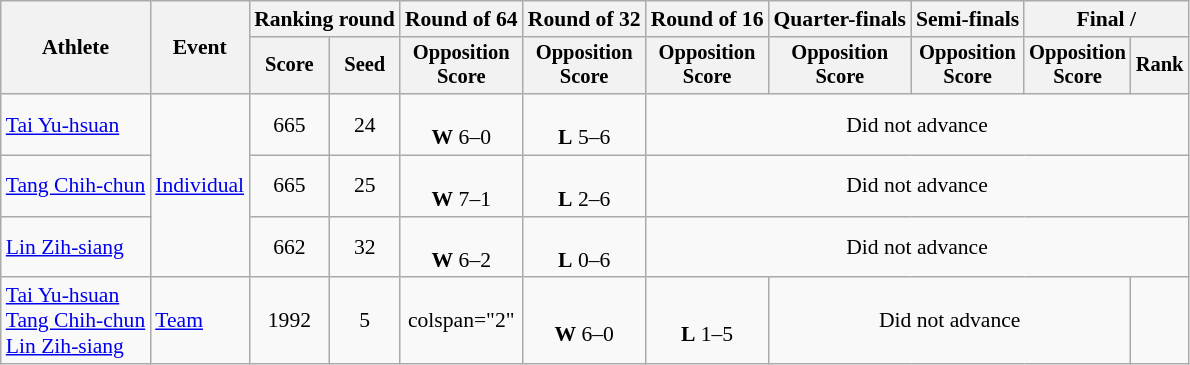<table class="wikitable" style="font-size:90%; text-align:center">
<tr>
<th rowspan="2">Athlete</th>
<th rowspan="2">Event</th>
<th colspan="2">Ranking round</th>
<th>Round of 64</th>
<th>Round of 32</th>
<th>Round of 16</th>
<th>Quarter-finals</th>
<th>Semi-finals</th>
<th colspan="2">Final / </th>
</tr>
<tr style="font-size:95%">
<th>Score</th>
<th>Seed</th>
<th>Opposition<br>Score</th>
<th>Opposition<br>Score</th>
<th>Opposition<br>Score</th>
<th>Opposition<br>Score</th>
<th>Opposition<br>Score</th>
<th>Opposition<br>Score</th>
<th>Rank</th>
</tr>
<tr>
<td align="left"><a href='#'>Tai Yu-hsuan</a></td>
<td align="left" rowspan="3"><a href='#'>Individual</a></td>
<td>665</td>
<td>24</td>
<td><br><strong>W</strong> 6–0</td>
<td><br><strong>L</strong> 5–6</td>
<td colspan="5">Did not advance</td>
</tr>
<tr>
<td align="left"><a href='#'>Tang Chih-chun</a></td>
<td>665</td>
<td>25</td>
<td><br><strong>W</strong> 7–1</td>
<td><br><strong>L</strong> 2–6</td>
<td colspan="5">Did not advance</td>
</tr>
<tr>
<td align="left"><a href='#'>Lin Zih-siang</a></td>
<td>662</td>
<td>32</td>
<td><br><strong>W</strong> 6–2</td>
<td><br><strong>L</strong> 0–6</td>
<td colspan="5">Did not advance</td>
</tr>
<tr>
<td align="left"><a href='#'>Tai Yu-hsuan</a><br><a href='#'>Tang Chih-chun</a><br><a href='#'>Lin Zih-siang</a></td>
<td align="left"><a href='#'>Team</a></td>
<td>1992</td>
<td>5</td>
<td>colspan="2" </td>
<td><br><strong>W</strong> 6–0</td>
<td><br><strong>L</strong> 1–5</td>
<td colspan="3">Did not advance</td>
</tr>
</table>
